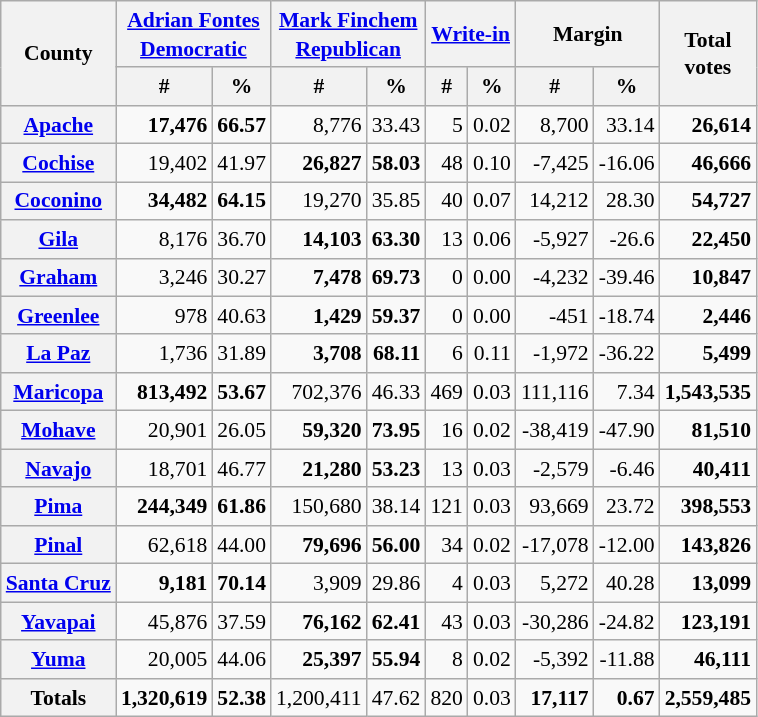<table class="wikitable sortable" style="text-align:right;font-size:90%;line-height:1.3">
<tr>
<th rowspan=2>County</th>
<th colspan=2><a href='#'>Adrian Fontes</a><br><a href='#'>Democratic</a></th>
<th colspan=2><a href='#'>Mark Finchem</a><br><a href='#'>Republican</a></th>
<th colspan=2><a href='#'>Write-in</a></th>
<th colspan=2>Margin</th>
<th rowspan=2>Total<br>votes</th>
</tr>
<tr>
<th data-sort-type="number">#</th>
<th data-sort-type="number">%</th>
<th data-sort-type="number">#</th>
<th data-sort-type="number">%</th>
<th data-sort-type="number">#</th>
<th data-sort-type="number">%</th>
<th data-sort-type="number">#</th>
<th data-sort-type="number">%</th>
</tr>
<tr>
<th><a href='#'>Apache</a></th>
<td><strong>17,476</strong></td>
<td><strong>66.57</strong></td>
<td>8,776</td>
<td>33.43</td>
<td>5</td>
<td>0.02</td>
<td>8,700</td>
<td>33.14</td>
<td><strong>26,614</strong></td>
</tr>
<tr>
<th><a href='#'>Cochise</a></th>
<td>19,402</td>
<td>41.97</td>
<td><strong>26,827</strong></td>
<td><strong>58.03</strong></td>
<td>48</td>
<td>0.10</td>
<td>-7,425</td>
<td>-16.06</td>
<td><strong>46,666</strong></td>
</tr>
<tr>
<th><a href='#'>Coconino</a></th>
<td><strong>34,482</strong></td>
<td><strong>64.15</strong></td>
<td>19,270</td>
<td>35.85</td>
<td>40</td>
<td>0.07</td>
<td>14,212</td>
<td>28.30</td>
<td><strong>54,727</strong></td>
</tr>
<tr>
<th><a href='#'>Gila</a></th>
<td>8,176</td>
<td>36.70</td>
<td><strong>14,103</strong></td>
<td><strong>63.30</strong></td>
<td>13</td>
<td>0.06</td>
<td>-5,927</td>
<td>-26.6</td>
<td><strong>22,450</strong></td>
</tr>
<tr>
<th><a href='#'>Graham</a></th>
<td>3,246</td>
<td>30.27</td>
<td><strong>7,478</strong></td>
<td><strong>69.73</strong></td>
<td>0</td>
<td>0.00</td>
<td>-4,232</td>
<td>-39.46</td>
<td><strong>10,847</strong></td>
</tr>
<tr>
<th><a href='#'>Greenlee</a></th>
<td>978</td>
<td>40.63</td>
<td><strong>1,429</strong></td>
<td><strong>59.37</strong></td>
<td>0</td>
<td>0.00</td>
<td>-451</td>
<td>-18.74</td>
<td><strong>2,446</strong></td>
</tr>
<tr>
<th><a href='#'>La Paz</a></th>
<td>1,736</td>
<td>31.89</td>
<td><strong>3,708</strong></td>
<td><strong>68.11</strong></td>
<td>6</td>
<td>0.11</td>
<td>-1,972</td>
<td>-36.22</td>
<td><strong>5,499</strong></td>
</tr>
<tr>
<th><a href='#'>Maricopa</a></th>
<td><strong>813,492</strong></td>
<td><strong>53.67</strong></td>
<td>702,376</td>
<td>46.33</td>
<td>469</td>
<td>0.03</td>
<td>111,116</td>
<td>7.34</td>
<td><strong>1,543,535</strong></td>
</tr>
<tr>
<th><a href='#'>Mohave</a></th>
<td>20,901</td>
<td>26.05</td>
<td><strong>59,320</strong></td>
<td><strong>73.95</strong></td>
<td>16</td>
<td>0.02</td>
<td>-38,419</td>
<td>-47.90</td>
<td><strong>81,510</strong></td>
</tr>
<tr>
<th><a href='#'>Navajo</a></th>
<td>18,701</td>
<td>46.77</td>
<td><strong>21,280</strong></td>
<td><strong>53.23</strong></td>
<td>13</td>
<td>0.03</td>
<td>-2,579</td>
<td>-6.46</td>
<td><strong>40,411</strong></td>
</tr>
<tr>
<th><a href='#'>Pima</a></th>
<td><strong>244,349</strong></td>
<td><strong>61.86</strong></td>
<td>150,680</td>
<td>38.14</td>
<td>121</td>
<td>0.03</td>
<td>93,669</td>
<td>23.72</td>
<td><strong>398,553</strong></td>
</tr>
<tr>
<th><a href='#'>Pinal</a></th>
<td>62,618</td>
<td>44.00</td>
<td><strong>79,696</strong></td>
<td><strong>56.00</strong></td>
<td>34</td>
<td>0.02</td>
<td>-17,078</td>
<td>-12.00</td>
<td><strong>143,826</strong></td>
</tr>
<tr>
<th><a href='#'>Santa Cruz</a></th>
<td><strong>9,181</strong></td>
<td><strong>70.14</strong></td>
<td>3,909</td>
<td>29.86</td>
<td>4</td>
<td>0.03</td>
<td>5,272</td>
<td>40.28</td>
<td><strong>13,099</strong></td>
</tr>
<tr>
<th><a href='#'>Yavapai</a></th>
<td>45,876</td>
<td>37.59</td>
<td><strong>76,162</strong></td>
<td><strong>62.41</strong></td>
<td>43</td>
<td>0.03</td>
<td>-30,286</td>
<td>-24.82</td>
<td><strong>123,191</strong></td>
</tr>
<tr>
<th><a href='#'>Yuma</a></th>
<td>20,005</td>
<td>44.06</td>
<td><strong>25,397</strong></td>
<td><strong>55.94</strong></td>
<td>8</td>
<td>0.02</td>
<td>-5,392</td>
<td>-11.88</td>
<td><strong>46,111</strong></td>
</tr>
<tr class="sortbottom">
<th>Totals</th>
<td><strong>1,320,619</strong></td>
<td><strong>52.38</strong></td>
<td>1,200,411</td>
<td>47.62</td>
<td>820</td>
<td>0.03</td>
<td><strong>17,117</strong></td>
<td><strong>0.67</strong></td>
<td><strong>2,559,485</strong></td>
</tr>
</table>
